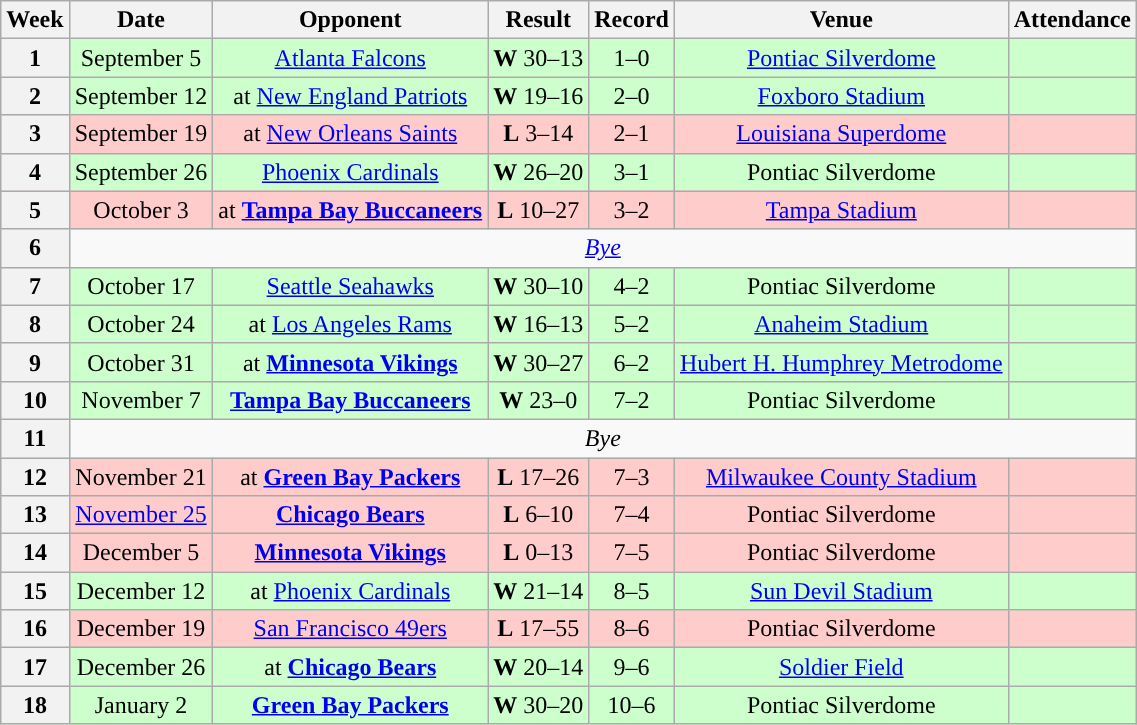<table class="wikitable" style="text-align:center">
<tr>
<th>Week</th>
<th>Date</th>
<th>Opponent</th>
<th>Result</th>
<th>Record</th>
<th>Venue</th>
<th>Attendance</th>
</tr>
<tr style="background: #cfc;" align="center">
<th>1</th>
<td>September 5</td>
<td><a href='#'>Atlanta Falcons</a></td>
<td><strong>W</strong> 30–13</td>
<td>1–0</td>
<td><a href='#'>Pontiac Silverdome</a></td>
<td></td>
</tr>
<tr style="background: #cfc;" align="center">
<th>2</th>
<td>September 12</td>
<td>at <a href='#'>New England Patriots</a></td>
<td><strong>W</strong> 19–16 </td>
<td>2–0</td>
<td><a href='#'>Foxboro Stadium</a></td>
<td></td>
</tr>
<tr style="background: #fcc;" align="center">
<th>3</th>
<td>September 19</td>
<td>at <a href='#'>New Orleans Saints</a></td>
<td><strong>L</strong> 3–14</td>
<td>2–1</td>
<td><a href='#'>Louisiana Superdome</a></td>
<td></td>
</tr>
<tr style="background: #cfc;" align="center">
<th>4</th>
<td>September 26</td>
<td><a href='#'>Phoenix Cardinals</a></td>
<td><strong>W</strong> 26–20</td>
<td>3–1</td>
<td>Pontiac Silverdome</td>
<td></td>
</tr>
<tr style="background: #fcc;" align="center">
<th>5</th>
<td>October 3</td>
<td>at <strong><a href='#'>Tampa Bay Buccaneers</a></strong></td>
<td><strong>L</strong> 10–27</td>
<td>3–2</td>
<td><a href='#'>Tampa Stadium</a></td>
<td></td>
</tr>
<tr align="center">
<th>6</th>
<td colspan=7><em><a href='#'>Bye</a></em></td>
</tr>
<tr style="background: #cfc;" align="center">
<th>7</th>
<td>October 17</td>
<td><a href='#'>Seattle Seahawks</a></td>
<td><strong>W</strong> 30–10</td>
<td>4–2</td>
<td>Pontiac Silverdome</td>
<td></td>
</tr>
<tr style="background: #cfc;" align="center">
<th>8</th>
<td>October 24</td>
<td>at <a href='#'>Los Angeles Rams</a></td>
<td><strong>W</strong> 16–13</td>
<td>5–2</td>
<td><a href='#'>Anaheim Stadium</a></td>
<td></td>
</tr>
<tr style="background: #cfc;" align="center">
<th>9</th>
<td>October 31</td>
<td>at <strong><a href='#'>Minnesota Vikings</a></strong></td>
<td><strong>W</strong> 30–27</td>
<td>6–2</td>
<td><a href='#'>Hubert H. Humphrey Metrodome</a></td>
<td></td>
</tr>
<tr style="background: #cfc;" align="center">
<th>10</th>
<td>November 7</td>
<td><strong><a href='#'>Tampa Bay Buccaneers</a></strong></td>
<td><strong>W</strong> 23–0</td>
<td>7–2</td>
<td>Pontiac Silverdome</td>
<td></td>
</tr>
<tr align="center">
<th>11</th>
<td colspan="7" align="center"><em>Bye</em></td>
</tr>
<tr style="background: #fcc;" align="center">
<th>12</th>
<td>November 21</td>
<td>at <strong><a href='#'>Green Bay Packers</a></strong></td>
<td><strong>L</strong> 17–26</td>
<td>7–3</td>
<td><a href='#'>Milwaukee County Stadium</a></td>
<td></td>
</tr>
<tr style="background: #fcc;" align="center">
<th>13</th>
<td><a href='#'>November 25</a></td>
<td><strong><a href='#'>Chicago Bears</a></strong></td>
<td><strong>L</strong> 6–10</td>
<td>7–4</td>
<td>Pontiac Silverdome</td>
<td></td>
</tr>
<tr style="background: #fcc;" align="center">
<th>14</th>
<td>December 5</td>
<td><strong><a href='#'>Minnesota Vikings</a></strong></td>
<td><strong>L</strong> 0–13</td>
<td>7–5</td>
<td>Pontiac Silverdome</td>
<td></td>
</tr>
<tr style="background: #cfc;" align="center">
<th>15</th>
<td>December 12</td>
<td>at <a href='#'>Phoenix Cardinals</a></td>
<td><strong>W</strong> 21–14</td>
<td>8–5</td>
<td><a href='#'>Sun Devil Stadium</a></td>
<td></td>
</tr>
<tr style="background: #fcc;" align="center">
<th>16</th>
<td>December 19</td>
<td><a href='#'>San Francisco 49ers</a></td>
<td><strong>L</strong> 17–55</td>
<td>8–6</td>
<td>Pontiac Silverdome</td>
<td></td>
</tr>
<tr style="background: #cfc;" align="center">
<th>17</th>
<td>December 26</td>
<td>at <strong><a href='#'>Chicago Bears</a></strong></td>
<td><strong>W</strong> 20–14</td>
<td>9–6</td>
<td><a href='#'>Soldier Field</a></td>
<td></td>
</tr>
<tr style="background: #cfc;" align="center">
<th>18</th>
<td>January 2</td>
<td><strong><a href='#'>Green Bay Packers</a></strong></td>
<td><strong>W</strong> 30–20</td>
<td>10–6</td>
<td>Pontiac Silverdome</td>
<td></td>
</tr>
</table>
